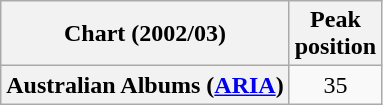<table class="wikitable sortable plainrowheaders">
<tr>
<th scope="col">Chart (2002/03)</th>
<th scope="col">Peak<br>position</th>
</tr>
<tr>
<th scope="row">Australian Albums (<a href='#'>ARIA</a>)</th>
<td align="center">35</td>
</tr>
</table>
